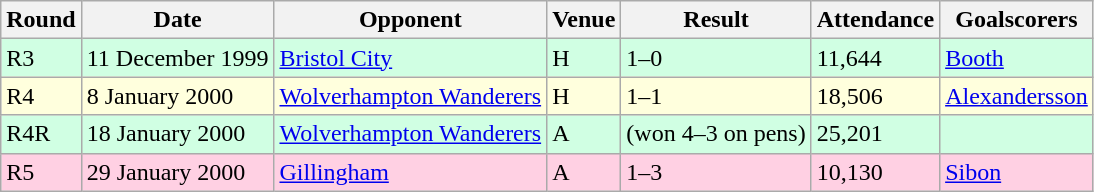<table class="wikitable">
<tr>
<th>Round</th>
<th>Date</th>
<th>Opponent</th>
<th>Venue</th>
<th>Result</th>
<th>Attendance</th>
<th>Goalscorers</th>
</tr>
<tr style="background:#d0ffe3;">
<td>R3</td>
<td>11 December 1999</td>
<td><a href='#'>Bristol City</a></td>
<td>H</td>
<td>1–0</td>
<td>11,644</td>
<td><a href='#'>Booth</a></td>
</tr>
<tr style="background:#ffd;">
<td>R4</td>
<td>8 January 2000</td>
<td><a href='#'>Wolverhampton Wanderers</a></td>
<td>H</td>
<td>1–1</td>
<td>18,506</td>
<td><a href='#'>Alexandersson</a></td>
</tr>
<tr style="background:#d0ffe3;">
<td>R4R</td>
<td>18 January 2000</td>
<td><a href='#'>Wolverhampton Wanderers</a></td>
<td>A</td>
<td> (won 4–3 on pens)</td>
<td>25,201</td>
<td></td>
</tr>
<tr style="background:#ffd0e3;">
<td>R5</td>
<td>29 January 2000</td>
<td><a href='#'>Gillingham</a></td>
<td>A</td>
<td>1–3</td>
<td>10,130</td>
<td><a href='#'>Sibon</a></td>
</tr>
</table>
